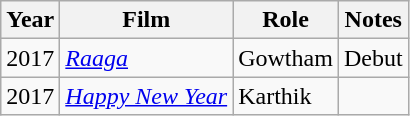<table class="wikitable sortable plainrowheaders">
<tr>
<th>Year</th>
<th>Film</th>
<th>Role</th>
<th>Notes</th>
</tr>
<tr>
<td>2017</td>
<td><em><a href='#'>Raaga</a></em></td>
<td>Gowtham</td>
<td>Debut</td>
</tr>
<tr>
<td>2017</td>
<td><em><a href='#'>Happy New Year</a></em></td>
<td>Karthik</td>
<td></td>
</tr>
</table>
